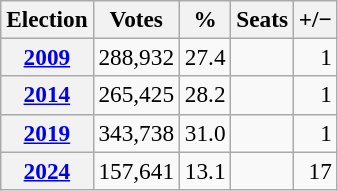<table class="wikitable" style="font-size:97%; text-align:right;">
<tr>
<th>Election</th>
<th>Votes</th>
<th>%</th>
<th>Seats</th>
<th>+/−</th>
</tr>
<tr>
<th><strong><a href='#'>2009</a></strong></th>
<td>288,932</td>
<td>27.4</td>
<td></td>
<td> 1</td>
</tr>
<tr>
<th><strong><a href='#'>2014</a></strong></th>
<td>265,425</td>
<td>28.2</td>
<td></td>
<td> 1</td>
</tr>
<tr>
<th><strong><a href='#'>2019</a></strong></th>
<td>343,738</td>
<td>31.0</td>
<td></td>
<td> 1</td>
</tr>
<tr>
<th><strong><a href='#'>2024</a></strong></th>
<td>157,641</td>
<td>13.1</td>
<td></td>
<td> 17</td>
</tr>
</table>
